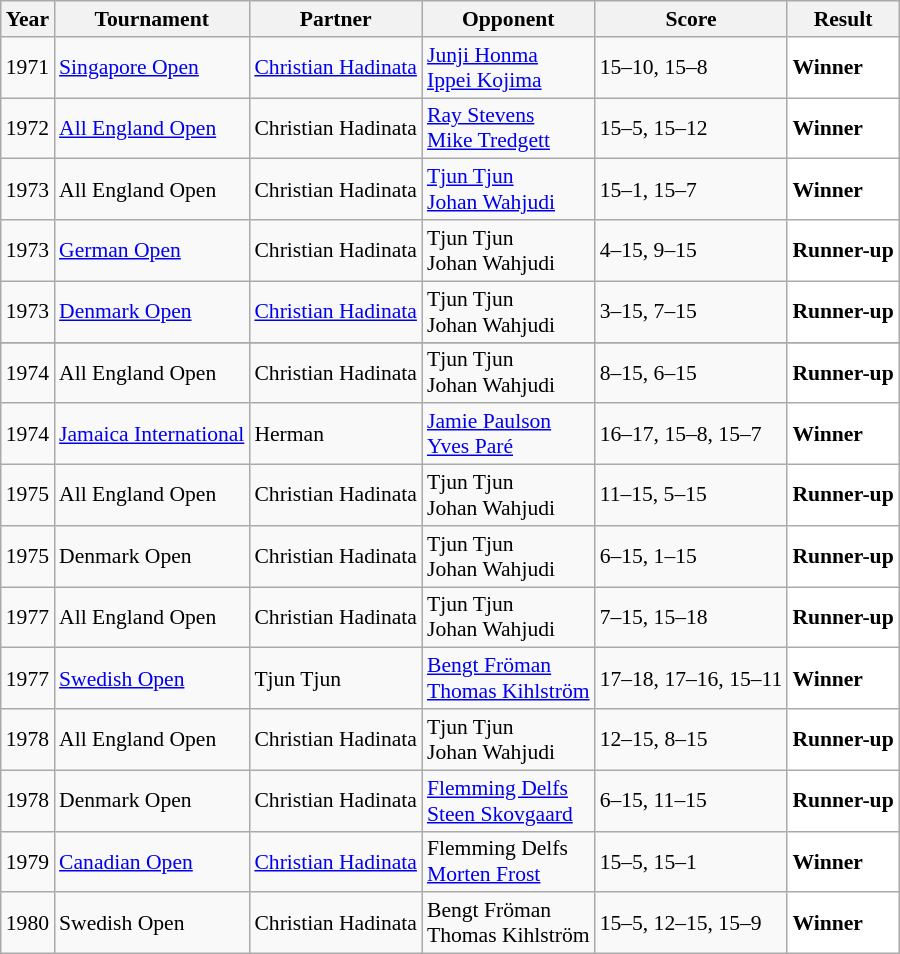<table class="sortable wikitable" style="font-size: 90%;">
<tr>
<th>Year</th>
<th>Tournament</th>
<th>Partner</th>
<th>Opponent</th>
<th>Score</th>
<th>Result</th>
</tr>
<tr>
<td align="center">1971</td>
<td align="left"><a href='#'>Singapore Open</a></td>
<td align="left"> <a href='#'>Christian Hadinata</a></td>
<td align="left"> <a href='#'>Junji Honma</a><br> <a href='#'>Ippei Kojima</a></td>
<td align="left">15–10, 15–8</td>
<td style="text-align:left; background:white"> <strong>Winner</strong></td>
</tr>
<tr>
<td align="center">1972</td>
<td align="left"><a href='#'>All England Open</a></td>
<td align="left"> Christian Hadinata</td>
<td align="left"> <a href='#'>Ray Stevens</a><br> <a href='#'>Mike Tredgett</a></td>
<td align="left">15–5, 15–12</td>
<td style="text-align:left; background:white"> <strong>Winner</strong></td>
</tr>
<tr>
<td align="center">1973</td>
<td align="left">All England Open</td>
<td align="left"> Christian Hadinata</td>
<td align="left"> <a href='#'>Tjun Tjun</a><br> <a href='#'>Johan Wahjudi</a></td>
<td align="left">15–1, 15–7</td>
<td style="text-align:left; background:white"> <strong>Winner</strong></td>
</tr>
<tr>
<td align="center">1973</td>
<td align="left"><a href='#'>German Open</a></td>
<td align="left"> Christian Hadinata</td>
<td align="left"> Tjun Tjun<br> Johan Wahjudi</td>
<td align="left">4–15, 9–15</td>
<td style="text-align:left; background:white"> <strong>Runner-up</strong></td>
</tr>
<tr>
<td align="center">1973</td>
<td align="left"><a href='#'>Denmark Open</a></td>
<td align="left"> <a href='#'>Christian Hadinata</a></td>
<td align="left"> Tjun Tjun<br> Johan Wahjudi</td>
<td align="left">3–15, 7–15</td>
<td style="text-align:left; background:white"> <strong>Runner-up</strong></td>
</tr>
<tr>
</tr>
<tr>
<td align="center">1974</td>
<td align="left">All England Open</td>
<td align="left"> Christian Hadinata</td>
<td align="left"> Tjun Tjun<br> Johan Wahjudi</td>
<td align="left">8–15, 6–15</td>
<td style="text-align:left; background:white"> <strong>Runner-up</strong></td>
</tr>
<tr>
<td align="center">1974</td>
<td align="left"><a href='#'>Jamaica International</a></td>
<td align="left"> Herman</td>
<td align="left"> <a href='#'>Jamie Paulson</a><br> <a href='#'>Yves Paré</a></td>
<td align="left">16–17, 15–8, 15–7</td>
<td style="text-align:left; background:white"> <strong>Winner</strong></td>
</tr>
<tr>
<td align="center">1975</td>
<td align="left">All England Open</td>
<td align="left"> Christian Hadinata</td>
<td align="left"> Tjun Tjun<br> Johan Wahjudi</td>
<td align="left">11–15, 5–15</td>
<td style="text-align:left; background:white"> <strong>Runner-up</strong></td>
</tr>
<tr>
<td align="center">1975</td>
<td align="left">Denmark Open</td>
<td align="left"> Christian Hadinata</td>
<td align="left"> Tjun Tjun<br> Johan Wahjudi</td>
<td align="left">6–15, 1–15</td>
<td style="text-align:left; background:white"> <strong>Runner-up</strong></td>
</tr>
<tr>
<td align="center">1977</td>
<td align="left">All England Open</td>
<td align="left"> Christian Hadinata</td>
<td align="left"> Tjun Tjun<br> Johan Wahjudi</td>
<td align="left">7–15, 15–18</td>
<td style="text-align:left; background:white"> <strong>Runner-up</strong></td>
</tr>
<tr>
<td align="center">1977</td>
<td align="left"><a href='#'>Swedish Open</a></td>
<td align="left"> Tjun Tjun</td>
<td align="left"> <a href='#'>Bengt Fröman</a><br> <a href='#'>Thomas Kihlström</a></td>
<td align="left">17–18, 17–16, 15–11</td>
<td style="text-align:left; background:white"> <strong>Winner</strong></td>
</tr>
<tr>
<td align="center">1978</td>
<td align="left">All England Open</td>
<td align="left"> Christian Hadinata</td>
<td align="left"> Tjun Tjun<br> Johan Wahjudi</td>
<td align="left">12–15, 8–15</td>
<td style="text-align:left; background:white"> <strong>Runner-up</strong></td>
</tr>
<tr>
<td align="center">1978</td>
<td align="left">Denmark Open</td>
<td align="left"> Christian Hadinata</td>
<td align="left"> <a href='#'>Flemming Delfs</a><br> <a href='#'>Steen Skovgaard</a></td>
<td align="left">6–15, 11–15</td>
<td style="text-align:left; background:white"> <strong>Runner-up</strong></td>
</tr>
<tr>
<td align="center">1979</td>
<td align="left"><a href='#'>Canadian Open</a></td>
<td align="left"> <a href='#'>Christian Hadinata</a></td>
<td align="left"> Flemming Delfs<br> <a href='#'>Morten Frost</a></td>
<td align="left">15–5, 15–1</td>
<td style="text-align:left; background:white"> <strong>Winner</strong></td>
</tr>
<tr>
<td align="center">1980</td>
<td align="left">Swedish Open</td>
<td align="left"> Christian Hadinata</td>
<td align="left"> Bengt Fröman<br> Thomas Kihlström</td>
<td align="left">15–5, 12–15, 15–9</td>
<td style="text-align:left; background:white"> <strong>Winner</strong></td>
</tr>
</table>
